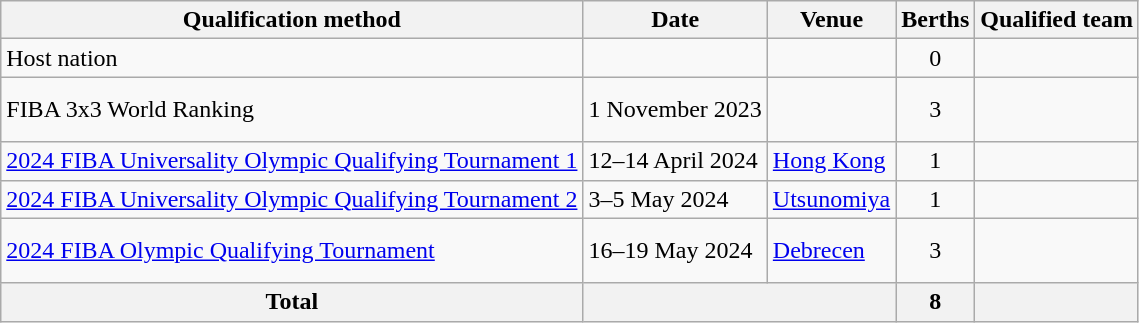<table class="wikitable">
<tr>
<th>Qualification method</th>
<th>Date</th>
<th>Venue</th>
<th>Berths</th>
<th>Qualified team</th>
</tr>
<tr>
<td>Host nation</td>
<td></td>
<td></td>
<td align=center>0</td>
<td></td>
</tr>
<tr>
<td>FIBA 3x3 World Ranking</td>
<td>1 November 2023</td>
<td></td>
<td align=center>3</td>
<td><br><br></td>
</tr>
<tr>
<td><a href='#'>2024 FIBA Universality Olympic Qualifying Tournament 1</a></td>
<td>12–14 April 2024</td>
<td> <a href='#'>Hong Kong</a></td>
<td align=center>1</td>
<td></td>
</tr>
<tr>
<td><a href='#'>2024 FIBA Universality Olympic Qualifying Tournament 2</a></td>
<td>3–5 May 2024</td>
<td> <a href='#'>Utsunomiya</a></td>
<td align=center>1</td>
<td></td>
</tr>
<tr>
<td><a href='#'>2024 FIBA Olympic Qualifying Tournament</a></td>
<td>16–19 May 2024</td>
<td> <a href='#'>Debrecen</a></td>
<td align=center>3</td>
<td><br><br></td>
</tr>
<tr>
<th>Total</th>
<th colspan="2"></th>
<th>8</th>
<th></th>
</tr>
</table>
